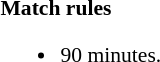<table width=100% style="font-size: 90%">
<tr>
<td width=50% valign=top><br><br><strong>Match rules</strong><ul><li>90 minutes.</li></ul></td>
</tr>
</table>
